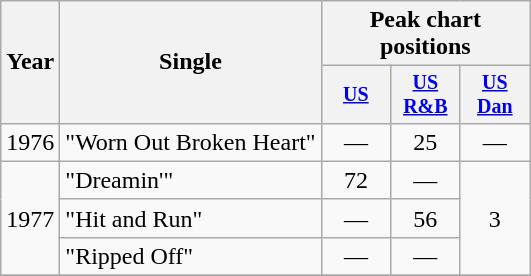<table class="wikitable" style="text-align:center;">
<tr>
<th rowspan="2">Year</th>
<th rowspan="2">Single</th>
<th colspan="3">Peak chart positions</th>
</tr>
<tr style="font-size:smaller;">
<th width="40"><a href='#'>US</a><br></th>
<th width="40"><a href='#'>US<br>R&B</a><br></th>
<th width="40"><a href='#'>US<br>Dan</a><br></th>
</tr>
<tr>
<td rowspan="1">1976</td>
<td align="left">"Worn Out Broken Heart"</td>
<td>—</td>
<td>25</td>
<td>—</td>
</tr>
<tr>
<td rowspan="3">1977</td>
<td align="left">"Dreamin'"</td>
<td>72</td>
<td>—</td>
<td rowspan="3">3</td>
</tr>
<tr>
<td align="left">"Hit and Run"</td>
<td>—</td>
<td>56</td>
</tr>
<tr>
<td align="left">"Ripped Off"</td>
<td>—</td>
<td>—</td>
</tr>
<tr>
</tr>
</table>
